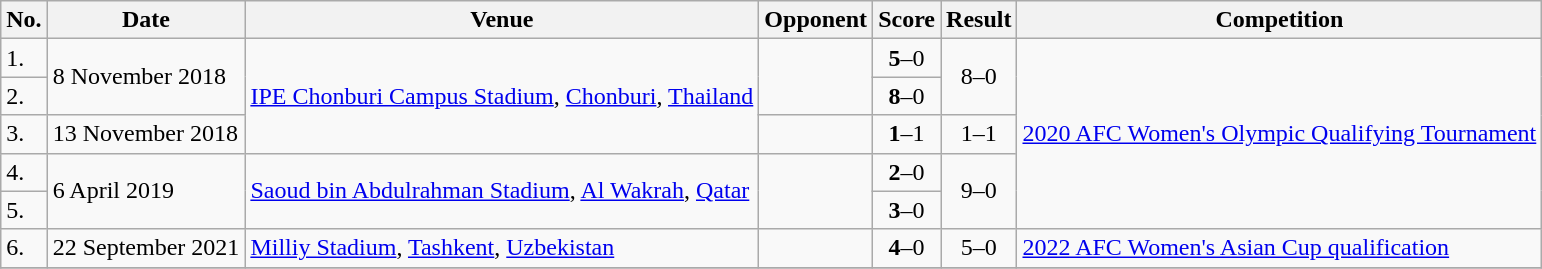<table class="wikitable">
<tr>
<th>No.</th>
<th>Date</th>
<th>Venue</th>
<th>Opponent</th>
<th>Score</th>
<th>Result</th>
<th>Competition</th>
</tr>
<tr>
<td>1.</td>
<td rowspan=2>8 November 2018</td>
<td rowspan=3><a href='#'>IPE Chonburi Campus Stadium</a>, <a href='#'>Chonburi</a>, <a href='#'>Thailand</a></td>
<td rowspan=2></td>
<td align=center><strong>5</strong>–0</td>
<td rowspan=2 align=center>8–0</td>
<td rowspan=5><a href='#'>2020 AFC Women's Olympic Qualifying Tournament</a></td>
</tr>
<tr>
<td>2.</td>
<td align=center><strong>8</strong>–0</td>
</tr>
<tr>
<td>3.</td>
<td>13 November 2018</td>
<td></td>
<td align=center><strong>1</strong>–1</td>
<td align=center>1–1</td>
</tr>
<tr>
<td>4.</td>
<td rowspan=2>6 April 2019</td>
<td rowspan=2><a href='#'>Saoud bin Abdulrahman Stadium</a>, <a href='#'>Al Wakrah</a>, <a href='#'>Qatar</a></td>
<td rowspan=2></td>
<td align=center><strong>2</strong>–0</td>
<td rowspan=2 align=center>9–0</td>
</tr>
<tr>
<td>5.</td>
<td align=center><strong>3</strong>–0</td>
</tr>
<tr>
<td>6.</td>
<td>22 September 2021</td>
<td><a href='#'>Milliy Stadium</a>, <a href='#'>Tashkent</a>, <a href='#'>Uzbekistan</a></td>
<td></td>
<td align=center><strong>4</strong>–0</td>
<td align=center>5–0</td>
<td><a href='#'>2022 AFC Women's Asian Cup qualification</a></td>
</tr>
<tr>
</tr>
</table>
